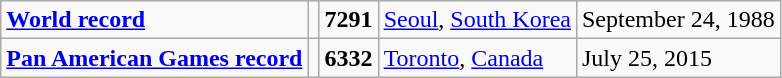<table class="wikitable">
<tr>
<td><strong><a href='#'>World record</a></strong></td>
<td></td>
<td><strong>7291</strong></td>
<td><a href='#'>Seoul</a>, <a href='#'>South Korea</a></td>
<td>September 24, 1988</td>
</tr>
<tr>
<td><strong><a href='#'>Pan American Games record</a></strong></td>
<td></td>
<td><strong>6332</strong></td>
<td><a href='#'>Toronto</a>, <a href='#'>Canada</a></td>
<td>July 25, 2015</td>
</tr>
</table>
